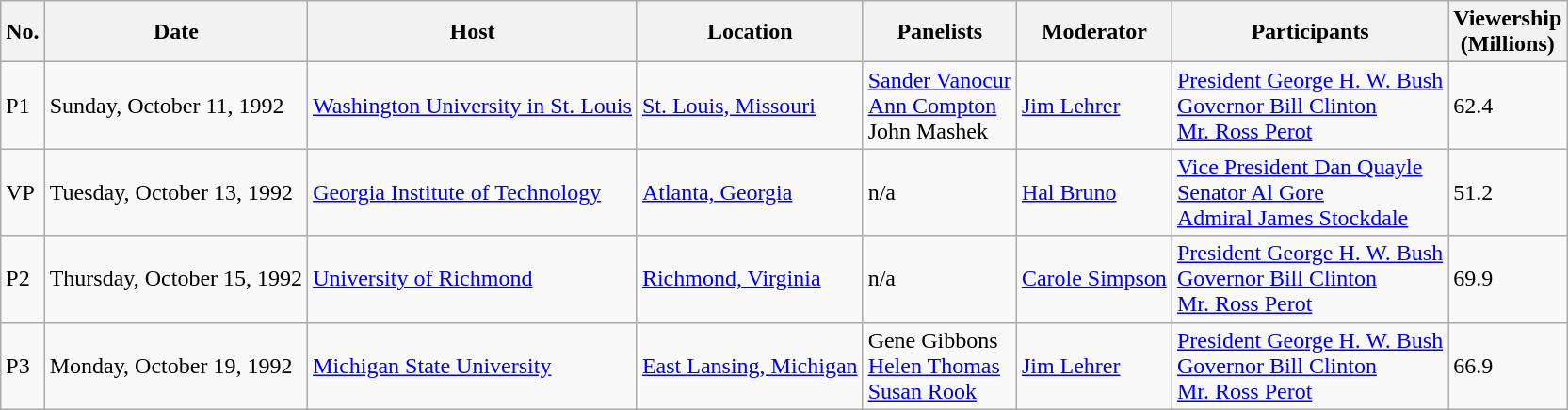<table class="wikitable">
<tr>
<th>No.</th>
<th>Date</th>
<th>Host</th>
<th>Location</th>
<th>Panelists</th>
<th>Moderator</th>
<th>Participants</th>
<th>Viewership<br>(Millions)</th>
</tr>
<tr>
<td>P1</td>
<td>Sunday, October 11, 1992</td>
<td><a href='#'>Washington University in St. Louis</a></td>
<td><a href='#'>St. Louis, Missouri</a></td>
<td><a href='#'>Sander Vanocur</a><br><a href='#'>Ann Compton</a><br>John Mashek</td>
<td><a href='#'>Jim Lehrer</a></td>
<td><a href='#'>President George H. W. Bush</a><br><a href='#'>Governor Bill Clinton</a><br><a href='#'>Mr. Ross Perot</a></td>
<td>62.4</td>
</tr>
<tr>
<td>VP</td>
<td>Tuesday, October 13, 1992</td>
<td><a href='#'>Georgia Institute of Technology</a></td>
<td><a href='#'>Atlanta, Georgia</a></td>
<td>n/a</td>
<td><a href='#'>Hal Bruno</a></td>
<td><a href='#'>Vice President Dan Quayle</a><br><a href='#'>Senator Al Gore</a><br><a href='#'>Admiral James Stockdale</a></td>
<td>51.2</td>
</tr>
<tr>
<td>P2</td>
<td>Thursday, October 15, 1992</td>
<td><a href='#'>University of Richmond</a></td>
<td><a href='#'>Richmond, Virginia</a></td>
<td>n/a</td>
<td><a href='#'>Carole Simpson</a></td>
<td><a href='#'>President George H. W. Bush</a><br><a href='#'>Governor Bill Clinton</a><br><a href='#'>Mr. Ross Perot</a></td>
<td>69.9</td>
</tr>
<tr>
<td>P3</td>
<td>Monday, October 19, 1992</td>
<td><a href='#'>Michigan State University</a></td>
<td><a href='#'>East Lansing, Michigan</a></td>
<td>Gene Gibbons<br><a href='#'>Helen Thomas</a><br><a href='#'>Susan Rook</a></td>
<td><a href='#'>Jim Lehrer</a></td>
<td><a href='#'>President George H. W. Bush</a><br><a href='#'>Governor Bill Clinton</a><br><a href='#'>Mr. Ross Perot</a></td>
<td>66.9</td>
</tr>
</table>
